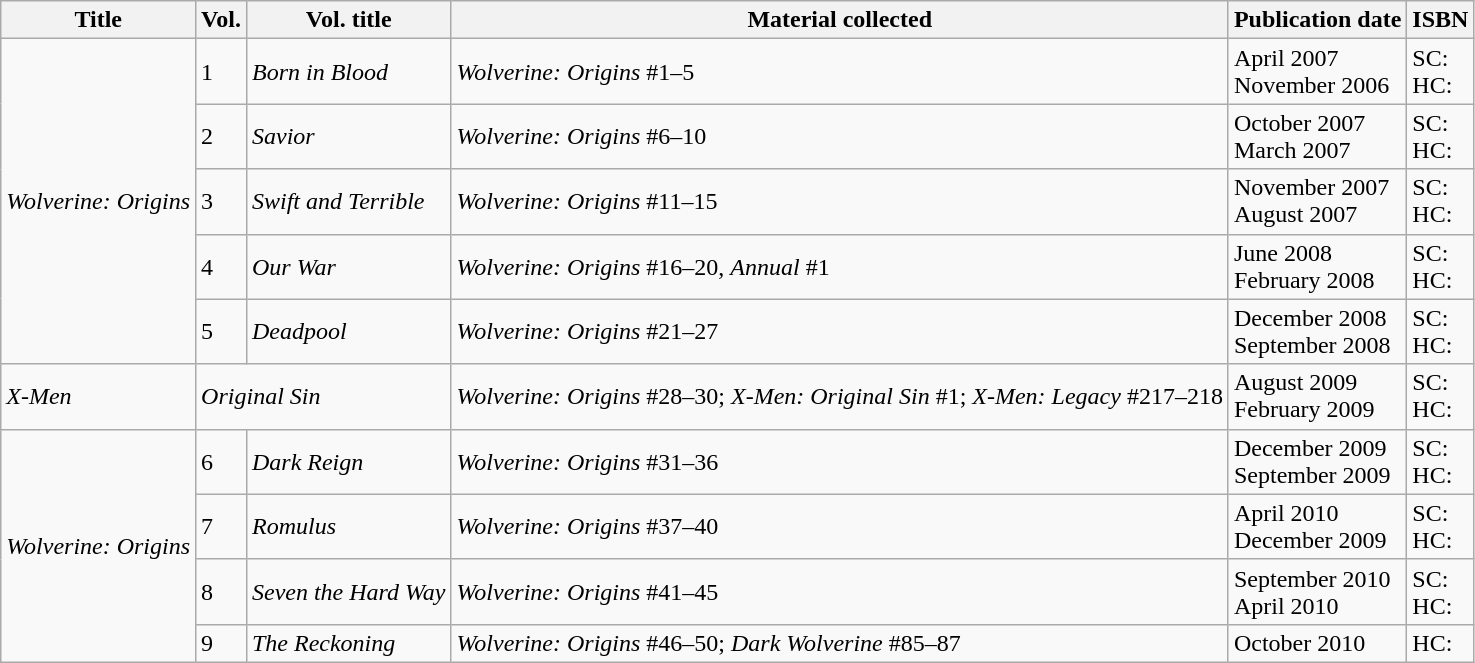<table class="wikitable">
<tr>
<th>Title</th>
<th>Vol.</th>
<th>Vol. title</th>
<th>Material collected</th>
<th>Publication date</th>
<th>ISBN</th>
</tr>
<tr>
<td rowspan="5"><em>Wolverine: Origins</em></td>
<td>1</td>
<td><em>Born in Blood</em></td>
<td><em>Wolverine: Origins</em> #1–5</td>
<td>April 2007<br>November 2006</td>
<td>SC: <br>HC: </td>
</tr>
<tr>
<td>2</td>
<td><em>Savior</em></td>
<td><em>Wolverine: Origins</em> #6–10</td>
<td>October 2007<br>March 2007</td>
<td>SC: <br>HC: </td>
</tr>
<tr>
<td>3</td>
<td><em>Swift and Terrible</em></td>
<td><em>Wolverine: Origins</em> #11–15</td>
<td>November 2007<br>August 2007</td>
<td>SC: <br>HC: </td>
</tr>
<tr>
<td>4</td>
<td><em>Our War</em></td>
<td><em>Wolverine: Origins</em> #16–20, <em>Annual</em> #1</td>
<td>June 2008<br>February 2008</td>
<td>SC: <br>HC: </td>
</tr>
<tr>
<td>5</td>
<td><em>Deadpool</em></td>
<td><em>Wolverine: Origins</em> #21–27</td>
<td>December 2008<br>September 2008</td>
<td>SC: <br>HC: </td>
</tr>
<tr>
<td><em>X-Men</em></td>
<td colspan="2"><em>Original Sin</em></td>
<td><em>Wolverine: Origins</em> #28–30; <em>X-Men: Original Sin</em> #1; <em>X-Men: Legacy</em> #217–218</td>
<td>August 2009<br>February 2009</td>
<td>SC: <br>HC: </td>
</tr>
<tr>
<td rowspan="4"><em>Wolverine: Origins</em></td>
<td>6</td>
<td><em>Dark Reign</em></td>
<td><em>Wolverine: Origins</em> #31–36</td>
<td>December 2009<br>September 2009</td>
<td>SC: <br>HC: </td>
</tr>
<tr>
<td>7</td>
<td><em>Romulus</em></td>
<td><em>Wolverine: Origins</em> #37–40</td>
<td>April 2010<br>December 2009</td>
<td>SC: <br>HC: </td>
</tr>
<tr>
<td>8</td>
<td><em>Seven the Hard Way</em></td>
<td><em>Wolverine: Origins</em> #41–45</td>
<td>September 2010<br>April 2010</td>
<td>SC: <br>HC: </td>
</tr>
<tr>
<td>9</td>
<td><em>The Reckoning</em></td>
<td><em>Wolverine: Origins</em> #46–50; <em>Dark Wolverine</em> #85–87</td>
<td>October 2010</td>
<td>HC: </td>
</tr>
</table>
